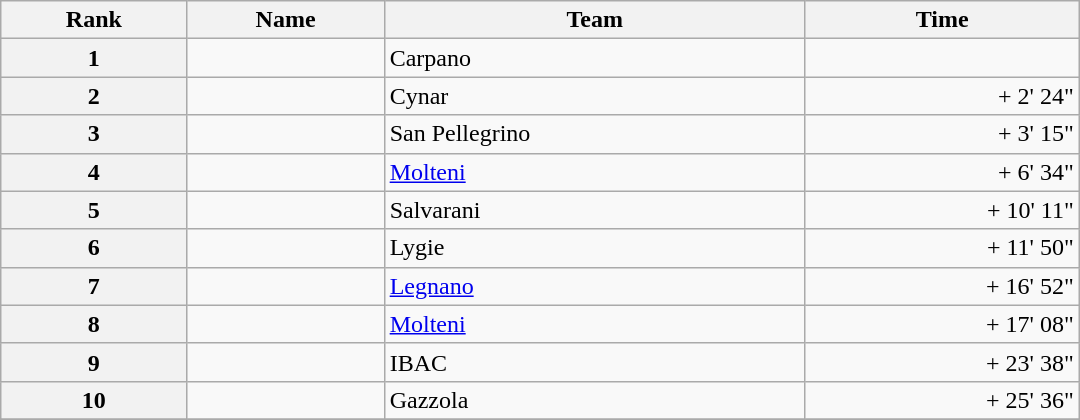<table class="wikitable" style="width:45em;margin-bottom:0;">
<tr>
<th>Rank</th>
<th>Name</th>
<th>Team</th>
<th>Time</th>
</tr>
<tr>
<th style="text-align:center">1</th>
<td> </td>
<td>Carpano</td>
<td align="right"></td>
</tr>
<tr>
<th style="text-align:center">2</th>
<td></td>
<td>Cynar</td>
<td align="right">+ 2' 24"</td>
</tr>
<tr>
<th style="text-align:center">3</th>
<td></td>
<td>San Pellegrino</td>
<td align="right">+ 3' 15"</td>
</tr>
<tr>
<th style="text-align:center">4</th>
<td></td>
<td><a href='#'>Molteni</a></td>
<td align="right">+ 6' 34"</td>
</tr>
<tr>
<th style="text-align:center">5</th>
<td></td>
<td>Salvarani</td>
<td align="right">+ 10' 11"</td>
</tr>
<tr>
<th style="text-align:center">6</th>
<td></td>
<td>Lygie</td>
<td align="right">+ 11' 50"</td>
</tr>
<tr>
<th style="text-align:center">7</th>
<td></td>
<td><a href='#'>Legnano</a></td>
<td align="right">+ 16' 52"</td>
</tr>
<tr>
<th style="text-align:center">8</th>
<td></td>
<td><a href='#'>Molteni</a></td>
<td align="right">+ 17' 08"</td>
</tr>
<tr>
<th style="text-align:center">9</th>
<td></td>
<td>IBAC</td>
<td align="right">+ 23' 38"</td>
</tr>
<tr>
<th style="text-align:center">10</th>
<td></td>
<td>Gazzola</td>
<td align="right">+ 25' 36"</td>
</tr>
<tr>
</tr>
</table>
